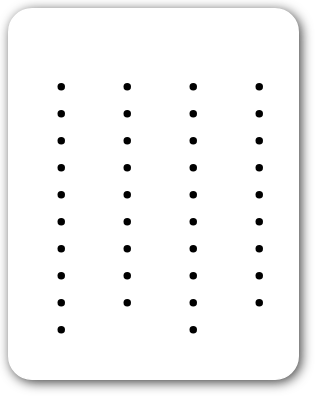<table style="border-radius:1em; box-shadow:0.1em 0.1em 0.5em rgba(0,0,0,0.75); background:white; border:1px solid white; padding:5px;">
<tr style="vertical-align:top;">
<td><br><ul><li></li><li></li><li></li><li></li><li></li><li></li><li></li><li></li><li></li><li></li></ul></td>
<td valign="top"><br><ul><li></li><li></li><li></li><li></li><li></li><li></li><li></li><li></li><li></li></ul></td>
<td valign="top"><br><ul><li></li><li></li><li></li><li></li><li></li><li></li><li></li><li></li><li></li><li></li></ul></td>
<td valign="top"><br><ul><li></li><li></li><li></li><li></li><li></li><li></li><li></li><li></li><li></li></ul></td>
<td></td>
</tr>
</table>
